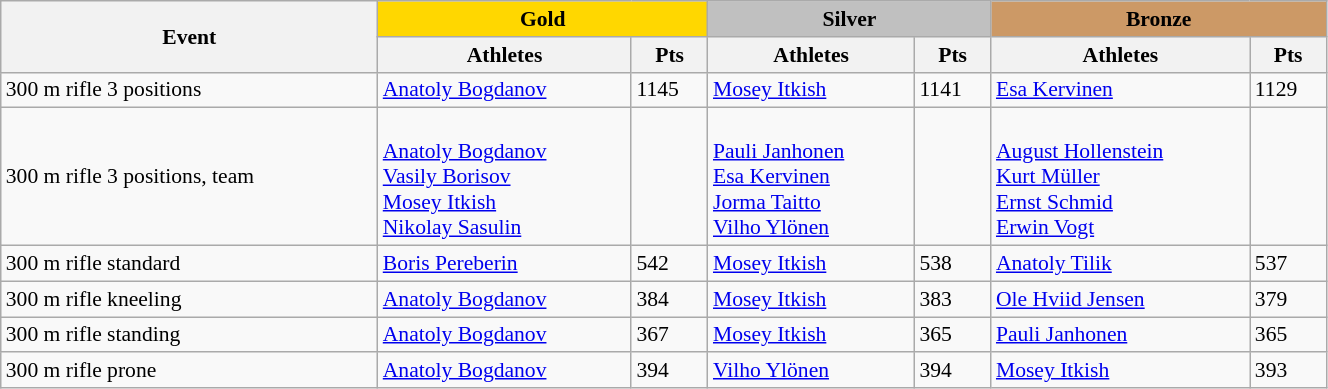<table class="wikitable" width=70% style="font-size:90%; text-align:left;">
<tr align=center>
<th rowspan=2>Event</th>
<td colspan=2 bgcolor=gold><strong>Gold</strong></td>
<td colspan=2 bgcolor=silver><strong>Silver</strong></td>
<td colspan=2 bgcolor=cc9966><strong>Bronze</strong></td>
</tr>
<tr>
<th>Athletes</th>
<th>Pts</th>
<th>Athletes</th>
<th>Pts</th>
<th>Athletes</th>
<th>Pts</th>
</tr>
<tr>
<td>300 m rifle 3 positions</td>
<td> <a href='#'>Anatoly Bogdanov</a></td>
<td>1145</td>
<td> <a href='#'>Mosey Itkish</a></td>
<td>1141</td>
<td> <a href='#'>Esa Kervinen</a></td>
<td>1129</td>
</tr>
<tr>
<td>300 m rifle 3 positions, team</td>
<td><br><a href='#'>Anatoly Bogdanov</a><br><a href='#'>Vasily Borisov</a><br><a href='#'>Mosey Itkish</a><br><a href='#'>Nikolay Sasulin</a></td>
<td></td>
<td><br><a href='#'>Pauli Janhonen</a><br><a href='#'>Esa Kervinen</a><br><a href='#'>Jorma Taitto</a><br><a href='#'>Vilho Ylönen</a></td>
<td></td>
<td><br><a href='#'>August Hollenstein</a><br><a href='#'>Kurt Müller</a><br><a href='#'>Ernst Schmid</a><br><a href='#'>Erwin Vogt</a></td>
<td></td>
</tr>
<tr>
<td>300 m rifle standard</td>
<td> <a href='#'>Boris Pereberin</a></td>
<td>542</td>
<td> <a href='#'>Mosey Itkish</a></td>
<td>538</td>
<td> <a href='#'>Anatoly Tilik</a></td>
<td>537</td>
</tr>
<tr>
<td>300 m rifle kneeling</td>
<td> <a href='#'>Anatoly Bogdanov</a></td>
<td>384</td>
<td> <a href='#'>Mosey Itkish</a></td>
<td>383</td>
<td> <a href='#'>Ole Hviid Jensen</a></td>
<td>379</td>
</tr>
<tr>
<td>300 m rifle standing</td>
<td> <a href='#'>Anatoly Bogdanov</a></td>
<td>367</td>
<td> <a href='#'>Mosey Itkish</a></td>
<td>365</td>
<td> <a href='#'>Pauli Janhonen</a></td>
<td>365</td>
</tr>
<tr>
<td>300 m rifle prone</td>
<td> <a href='#'>Anatoly Bogdanov</a></td>
<td>394</td>
<td> <a href='#'>Vilho Ylönen</a></td>
<td>394</td>
<td> <a href='#'>Mosey Itkish</a></td>
<td>393</td>
</tr>
</table>
